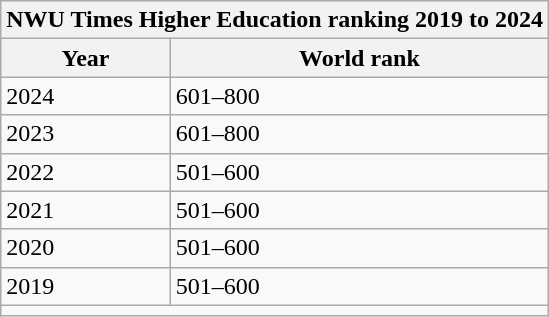<table class="wikitable">
<tr>
<th colspan="2"><strong>NWU Times Higher Education ranking 2019 to 2024</strong></th>
</tr>
<tr>
<th>Year</th>
<th>World rank</th>
</tr>
<tr>
<td>2024</td>
<td>601–800</td>
</tr>
<tr>
<td>2023</td>
<td>601–800</td>
</tr>
<tr>
<td>2022</td>
<td>501–600</td>
</tr>
<tr>
<td>2021</td>
<td>501–600</td>
</tr>
<tr>
<td>2020</td>
<td>501–600</td>
</tr>
<tr>
<td>2019</td>
<td>501–600</td>
</tr>
<tr>
<td colspan="2"></td>
</tr>
</table>
